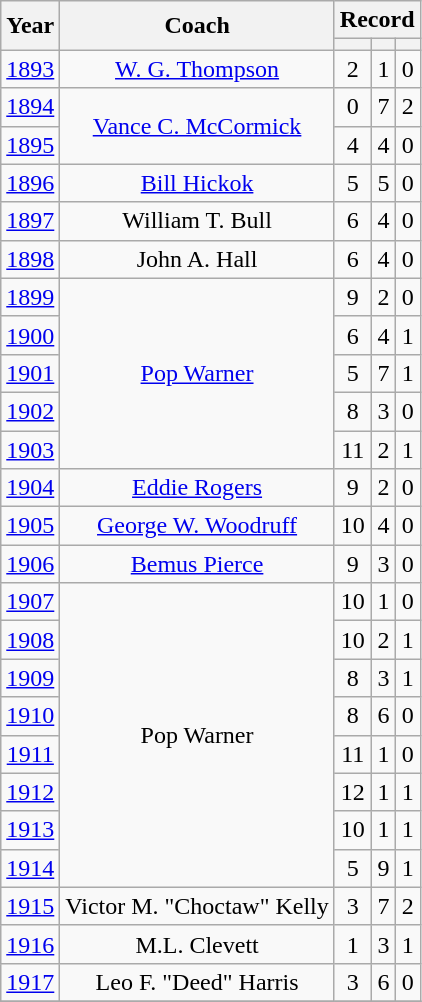<table class="wikitable" style="text-align:center;">
<tr>
<th rowspan=2>Year</th>
<th rowspan=2>Coach</th>
<th colspan=3>Record</th>
</tr>
<tr>
<th></th>
<th></th>
<th></th>
</tr>
<tr>
<td><a href='#'>1893</a></td>
<td><a href='#'>W. G. Thompson</a></td>
<td>2</td>
<td>1</td>
<td>0</td>
</tr>
<tr>
<td><a href='#'>1894</a></td>
<td rowspan=2><a href='#'>Vance C. McCormick</a></td>
<td>0</td>
<td>7</td>
<td>2</td>
</tr>
<tr>
<td><a href='#'>1895</a></td>
<td>4</td>
<td>4</td>
<td>0</td>
</tr>
<tr>
<td><a href='#'>1896</a></td>
<td><a href='#'>Bill Hickok</a></td>
<td>5</td>
<td>5</td>
<td>0</td>
</tr>
<tr>
<td><a href='#'>1897</a></td>
<td>William T. Bull</td>
<td>6</td>
<td>4</td>
<td>0</td>
</tr>
<tr>
<td><a href='#'>1898</a></td>
<td>John A. Hall</td>
<td>6</td>
<td>4</td>
<td>0</td>
</tr>
<tr>
<td><a href='#'>1899</a></td>
<td rowspan=5><a href='#'>Pop Warner</a></td>
<td>9</td>
<td>2</td>
<td>0</td>
</tr>
<tr>
<td><a href='#'>1900</a></td>
<td>6</td>
<td>4</td>
<td>1</td>
</tr>
<tr>
<td><a href='#'>1901</a></td>
<td>5</td>
<td>7</td>
<td>1</td>
</tr>
<tr>
<td><a href='#'>1902</a></td>
<td>8</td>
<td>3</td>
<td>0</td>
</tr>
<tr>
<td><a href='#'>1903</a></td>
<td>11</td>
<td>2</td>
<td>1</td>
</tr>
<tr>
<td><a href='#'>1904</a></td>
<td><a href='#'>Eddie Rogers</a></td>
<td>9</td>
<td>2</td>
<td>0</td>
</tr>
<tr>
<td><a href='#'>1905</a></td>
<td><a href='#'>George W. Woodruff</a></td>
<td>10</td>
<td>4</td>
<td>0</td>
</tr>
<tr>
<td><a href='#'>1906</a></td>
<td><a href='#'>Bemus Pierce</a></td>
<td>9</td>
<td>3</td>
<td>0</td>
</tr>
<tr>
<td><a href='#'>1907</a></td>
<td rowspan=8>Pop Warner</td>
<td>10</td>
<td>1</td>
<td>0</td>
</tr>
<tr>
<td><a href='#'>1908</a></td>
<td>10</td>
<td>2</td>
<td>1</td>
</tr>
<tr>
<td><a href='#'>1909</a></td>
<td>8</td>
<td>3</td>
<td>1</td>
</tr>
<tr>
<td><a href='#'>1910</a></td>
<td>8</td>
<td>6</td>
<td>0</td>
</tr>
<tr>
<td><a href='#'>1911</a></td>
<td>11</td>
<td>1</td>
<td>0</td>
</tr>
<tr>
<td><a href='#'>1912</a></td>
<td>12</td>
<td>1</td>
<td>1</td>
</tr>
<tr>
<td><a href='#'>1913</a></td>
<td>10</td>
<td>1</td>
<td>1</td>
</tr>
<tr>
<td><a href='#'>1914</a></td>
<td>5</td>
<td>9</td>
<td>1</td>
</tr>
<tr>
<td><a href='#'>1915</a></td>
<td>Victor M. "Choctaw" Kelly</td>
<td>3</td>
<td>7</td>
<td>2</td>
</tr>
<tr>
<td><a href='#'>1916</a></td>
<td>M.L. Clevett</td>
<td>1</td>
<td>3</td>
<td>1</td>
</tr>
<tr>
<td><a href='#'>1917</a></td>
<td>Leo F. "Deed" Harris</td>
<td>3</td>
<td>6</td>
<td>0</td>
</tr>
<tr>
</tr>
</table>
